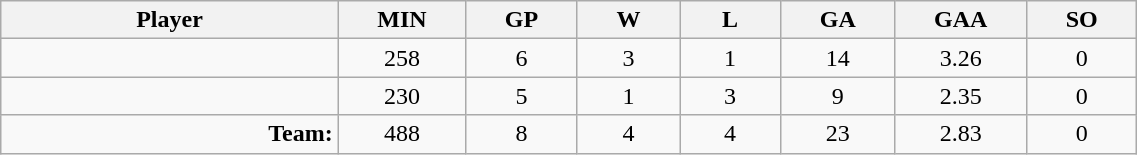<table class="wikitable sortable" width="60%">
<tr>
<th bgcolor="#DDDDFF" width="10%">Player</th>
<th width="3%" bgcolor="#DDDDFF" title="Minutes played">MIN</th>
<th width="3%" bgcolor="#DDDDFF" title="Games played in">GP</th>
<th width="3%" bgcolor="#DDDDFF" title="Games played in">W</th>
<th width="3%" bgcolor="#DDDDFF"title="Games played in">L</th>
<th width="3%" bgcolor="#DDDDFF" title="Goals against">GA</th>
<th width="3%" bgcolor="#DDDDFF" title="Goals against average">GAA</th>
<th width="3%" bgcolor="#DDDDFF" title="Shut-outs">SO</th>
</tr>
<tr align="center">
<td align="right"></td>
<td>258</td>
<td>6</td>
<td>3</td>
<td>1</td>
<td>14</td>
<td>3.26</td>
<td>0</td>
</tr>
<tr align="center">
<td align="right"></td>
<td>230</td>
<td>5</td>
<td>1</td>
<td>3</td>
<td>9</td>
<td>2.35</td>
<td>0</td>
</tr>
<tr align="center">
<td align="right"><strong>Team:</strong></td>
<td>488</td>
<td>8</td>
<td>4</td>
<td>4</td>
<td>23</td>
<td>2.83</td>
<td>0</td>
</tr>
</table>
